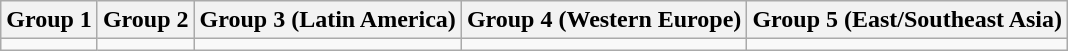<table class="wikitable">
<tr>
<th>Group 1</th>
<th>Group 2</th>
<th>Group 3 (Latin America)</th>
<th>Group 4 (Western Europe)</th>
<th>Group 5 (East/Southeast Asia)</th>
</tr>
<tr style="vertical-align: top;">
<td></td>
<td></td>
<td></td>
<td></td>
<td></td>
</tr>
</table>
